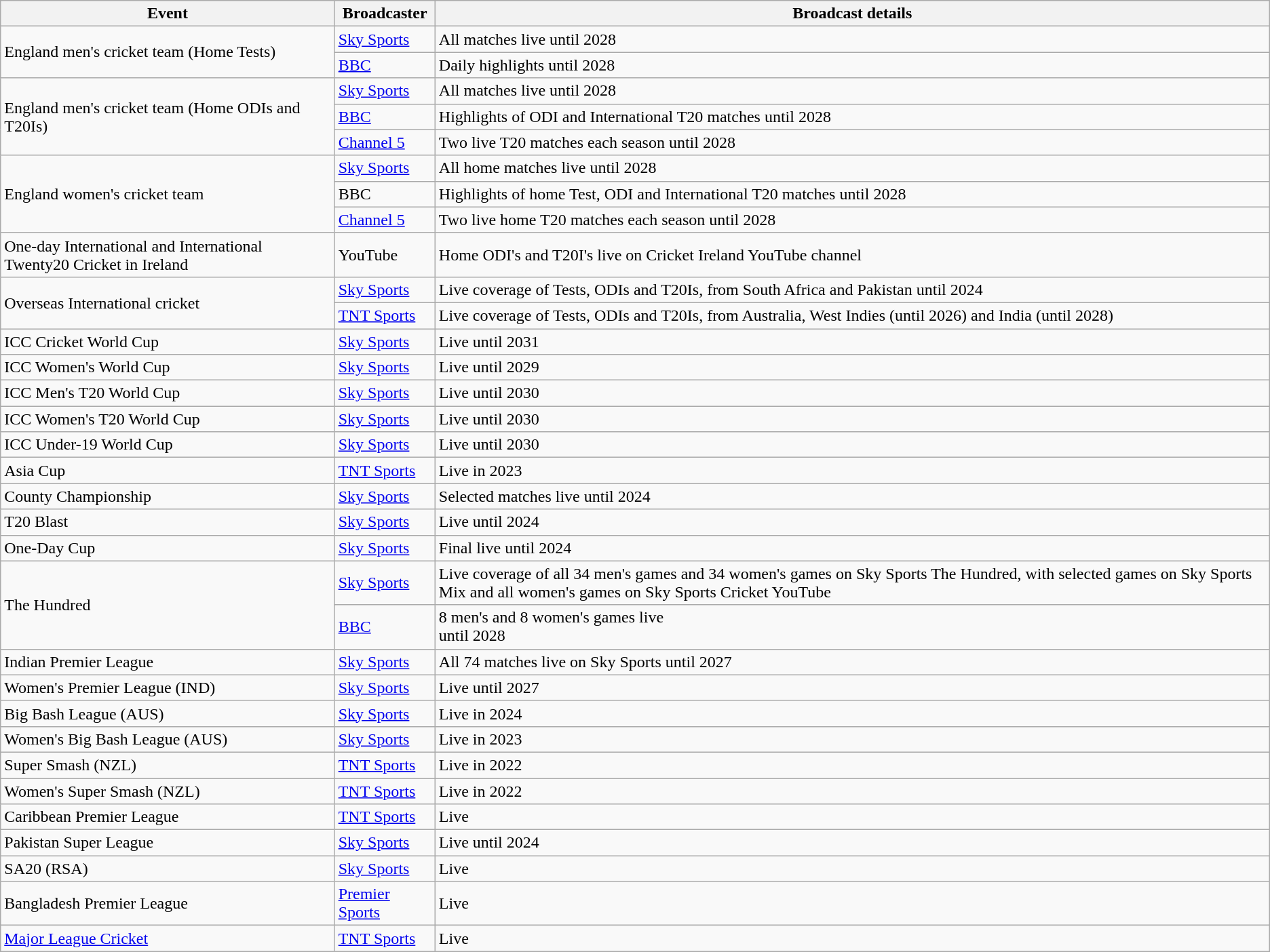<table class="wikitable sortable collapsible">
<tr>
<th>Event</th>
<th>Broadcaster</th>
<th>Broadcast details</th>
</tr>
<tr>
<td rowspan=2>England men's cricket team (Home Tests)</td>
<td><a href='#'>Sky Sports</a></td>
<td>All matches live until 2028</td>
</tr>
<tr>
<td><a href='#'>BBC</a></td>
<td>Daily highlights until 2028</td>
</tr>
<tr>
<td rowspan=3>England men's cricket team (Home ODIs and T20Is)</td>
<td><a href='#'>Sky Sports</a></td>
<td>All matches live until 2028</td>
</tr>
<tr>
<td><a href='#'>BBC</a></td>
<td>Highlights of ODI and International T20 matches until 2028</td>
</tr>
<tr>
<td><a href='#'>Channel 5</a></td>
<td>Two live T20 matches each season until 2028</td>
</tr>
<tr>
<td rowspan="3">England women's cricket team</td>
<td><a href='#'>Sky Sports</a></td>
<td>All home matches live until 2028</td>
</tr>
<tr>
<td>BBC</td>
<td>Highlights of home Test, ODI and International T20 matches until 2028</td>
</tr>
<tr>
<td><a href='#'>Channel 5</a></td>
<td>Two live home T20 matches each season until 2028</td>
</tr>
<tr>
<td>One-day International and International Twenty20 Cricket in Ireland</td>
<td>YouTube</td>
<td>Home ODI's and T20I's live on Cricket Ireland YouTube channel</td>
</tr>
<tr>
<td rowspan="2">Overseas International cricket</td>
<td><a href='#'>Sky Sports</a></td>
<td>Live coverage of Tests, ODIs and T20Is, from South Africa and Pakistan until 2024</td>
</tr>
<tr>
<td><a href='#'>TNT Sports</a></td>
<td>Live coverage of Tests, ODIs and T20Is, from Australia, West Indies (until 2026) and India (until 2028)</td>
</tr>
<tr>
<td>ICC Cricket World Cup</td>
<td><a href='#'>Sky Sports</a></td>
<td>Live until 2031</td>
</tr>
<tr>
<td>ICC Women's World Cup</td>
<td><a href='#'>Sky Sports</a></td>
<td>Live until 2029</td>
</tr>
<tr>
<td>ICC Men's T20 World Cup</td>
<td><a href='#'>Sky Sports</a></td>
<td>Live until 2030</td>
</tr>
<tr>
<td>ICC Women's T20 World Cup</td>
<td><a href='#'>Sky Sports</a></td>
<td>Live until 2030</td>
</tr>
<tr>
<td>ICC Under-19 World Cup</td>
<td><a href='#'>Sky Sports</a></td>
<td>Live until 2030</td>
</tr>
<tr>
<td>Asia Cup</td>
<td><a href='#'>TNT Sports</a></td>
<td>Live in 2023</td>
</tr>
<tr>
<td>County Championship</td>
<td><a href='#'>Sky Sports</a></td>
<td>Selected matches live until 2024</td>
</tr>
<tr>
<td>T20 Blast</td>
<td><a href='#'>Sky Sports</a></td>
<td>Live until 2024</td>
</tr>
<tr>
<td>One-Day Cup</td>
<td><a href='#'>Sky Sports</a></td>
<td>Final live until 2024</td>
</tr>
<tr>
<td rowspan="2">The Hundred</td>
<td><a href='#'>Sky Sports</a></td>
<td>Live coverage of all 34 men's games and 34 women's games on Sky Sports The Hundred, with selected games on Sky Sports Mix and all women's games on Sky Sports Cricket YouTube</td>
</tr>
<tr>
<td><a href='#'>BBC</a></td>
<td>8 men's and 8 women's games live<br>until 2028</td>
</tr>
<tr>
<td>Indian Premier League</td>
<td><a href='#'>Sky Sports</a></td>
<td>All 74 matches live on Sky Sports until 2027</td>
</tr>
<tr>
<td>Women's Premier League (IND)</td>
<td><a href='#'>Sky Sports</a></td>
<td>Live until 2027</td>
</tr>
<tr>
<td>Big Bash League (AUS)</td>
<td><a href='#'>Sky Sports</a></td>
<td>Live in 2024</td>
</tr>
<tr>
<td>Women's Big Bash League (AUS)</td>
<td><a href='#'>Sky Sports</a></td>
<td>Live in 2023</td>
</tr>
<tr>
<td>Super Smash (NZL)</td>
<td><a href='#'>TNT Sports</a></td>
<td>Live in 2022</td>
</tr>
<tr>
<td>Women's Super Smash (NZL)</td>
<td><a href='#'>TNT Sports</a></td>
<td>Live in 2022</td>
</tr>
<tr>
<td>Caribbean Premier League</td>
<td><a href='#'>TNT Sports</a></td>
<td>Live</td>
</tr>
<tr>
<td>Pakistan Super League</td>
<td><a href='#'>Sky Sports</a></td>
<td>Live until 2024</td>
</tr>
<tr>
<td>SA20 (RSA)</td>
<td><a href='#'>Sky Sports</a></td>
<td>Live</td>
</tr>
<tr>
<td>Bangladesh Premier League</td>
<td><a href='#'>Premier Sports</a></td>
<td>Live</td>
</tr>
<tr>
<td><a href='#'>Major League Cricket</a></td>
<td><a href='#'>TNT Sports</a></td>
<td>Live</td>
</tr>
</table>
